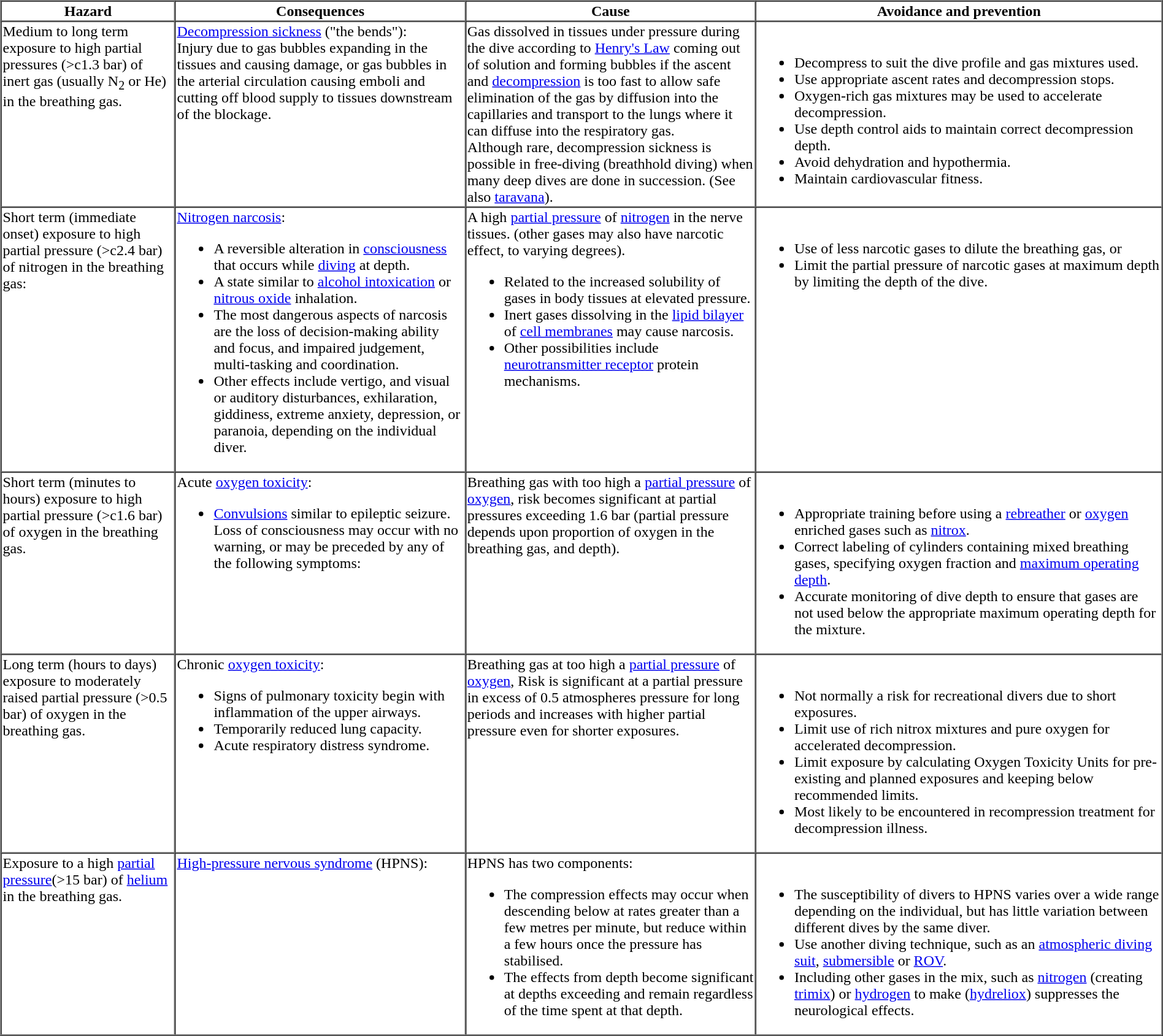<table cellspacing="0" border="1" bgcolor="white">
<tr>
<th scope="col" width="15%">Hazard</th>
<th scope="col" width="25%">Consequences</th>
<th scope="col" width="25%">Cause</th>
<th scope="col" width="35%">Avoidance and prevention</th>
</tr>
<tr valign="top">
<td>Medium to long term exposure to high partial pressures (>c1.3 bar) of inert gas (usually N<sub>2</sub> or He) in the breathing gas.</td>
<td><a href='#'>Decompression sickness</a> ("the bends"):<br>Injury due to gas bubbles expanding in the tissues and causing damage, or gas bubbles in the arterial circulation causing emboli and cutting off blood supply to tissues downstream of the blockage.</td>
<td>Gas dissolved in tissues under pressure during the dive according to <a href='#'>Henry's Law</a> coming out of solution and forming bubbles if the ascent and <a href='#'>decompression</a> is too fast to allow safe elimination of the gas by diffusion into the capillaries and transport to the lungs where it can diffuse into the respiratory gas.<br>Although rare, decompression sickness is possible in free-diving (breathhold diving) when many deep dives are done in succession. (See also <a href='#'>taravana</a>).</td>
<td><br><ul><li>Decompress to suit the dive profile and gas mixtures used.</li><li>Use appropriate ascent rates and decompression stops.</li><li>Oxygen-rich gas mixtures may be used to accelerate decompression.</li><li>Use depth control aids to maintain correct decompression depth.</li><li>Avoid dehydration and hypothermia.</li><li>Maintain cardiovascular fitness.</li></ul></td>
</tr>
<tr valign="top">
<td>Short term (immediate onset) exposure to high partial pressure (>c2.4 bar) of nitrogen in the breathing gas:</td>
<td><a href='#'>Nitrogen narcosis</a>:<br><ul><li>A reversible alteration in <a href='#'>consciousness</a> that occurs while <a href='#'>diving</a> at depth.</li><li>A state similar to <a href='#'>alcohol intoxication</a> or <a href='#'>nitrous oxide</a> inhalation.</li><li>The most dangerous aspects of narcosis are the loss of decision-making ability and focus, and impaired judgement, multi-tasking and coordination.</li><li>Other effects include vertigo, and visual or auditory disturbances, exhilaration, giddiness, extreme anxiety, depression, or paranoia, depending on the individual diver.</li></ul></td>
<td>A high <a href='#'>partial pressure</a> of <a href='#'>nitrogen</a> in the nerve tissues. (other gases may also have narcotic effect, to varying degrees).<br><ul><li>Related to the increased solubility of gases in body tissues at elevated pressure.</li><li>Inert gases dissolving in the <a href='#'>lipid bilayer</a> of <a href='#'>cell membranes</a> may cause narcosis.</li><li>Other possibilities include <a href='#'>neurotransmitter receptor</a> protein mechanisms.</li></ul></td>
<td><br><ul><li>Use of less narcotic gases to dilute the breathing gas, or</li><li>Limit the partial pressure of narcotic gases at maximum depth by limiting the depth of the dive.</li></ul></td>
</tr>
<tr valign="top">
<td>Short term (minutes to hours) exposure to high partial pressure (>c1.6 bar) of oxygen in the breathing gas.</td>
<td>Acute <a href='#'>oxygen toxicity</a>:<br><ul><li><a href='#'>Convulsions</a> similar to epileptic seizure. Loss of consciousness may occur with no warning, or may be preceded by any of the following symptoms:</li></ul></td>
<td>Breathing gas with too high a <a href='#'>partial pressure</a> of <a href='#'>oxygen</a>, risk becomes significant at partial pressures exceeding 1.6 bar (partial pressure depends upon proportion of oxygen in the breathing gas, and depth).</td>
<td><br><ul><li>Appropriate training before using a <a href='#'>rebreather</a> or <a href='#'>oxygen</a> enriched gases such as <a href='#'>nitrox</a>.</li><li>Correct labeling of cylinders containing mixed breathing gases, specifying oxygen fraction and <a href='#'>maximum operating depth</a>.</li><li>Accurate monitoring of dive depth to ensure that gases are not used below the appropriate maximum operating depth for the mixture.</li></ul></td>
</tr>
<tr valign="top">
<td>Long term (hours to days) exposure to moderately raised partial pressure (>0.5 bar) of oxygen in the breathing gas.</td>
<td>Chronic <a href='#'>oxygen toxicity</a>:<br><ul><li>Signs of pulmonary toxicity begin with inflammation of the upper airways.</li><li>Temporarily reduced lung capacity.</li><li>Acute respiratory distress syndrome.</li></ul></td>
<td>Breathing gas at too high a <a href='#'>partial pressure</a> of <a href='#'>oxygen</a>, Risk is significant at a partial pressure in excess of 0.5 atmospheres pressure for long periods and increases with higher partial pressure even for shorter exposures.</td>
<td><br><ul><li>Not normally a risk for recreational divers due to short exposures.</li><li>Limit use of rich nitrox mixtures and pure oxygen for accelerated decompression.</li><li>Limit exposure by calculating Oxygen Toxicity Units for pre-existing and planned exposures and keeping below recommended limits.</li><li>Most likely to be encountered in recompression treatment for decompression illness.</li></ul></td>
</tr>
<tr valign="top">
<td>Exposure to a high <a href='#'>partial pressure</a>(>15 bar) of <a href='#'>helium</a> in the breathing gas.</td>
<td><a href='#'>High-pressure nervous syndrome</a> (HPNS):</td>
<td>HPNS has two components:<br><ul><li>The compression effects may occur when descending below  at rates greater than a few metres per minute, but reduce within a few hours once the pressure has stabilised.</li><li>The effects from depth become significant at depths exceeding  and remain regardless of the time spent at that depth.</li></ul></td>
<td><br><ul><li>The susceptibility of divers to HPNS varies over a wide range depending on the individual, but has little variation between different dives by the same diver.</li><li>Use another diving technique, such as an <a href='#'>atmospheric diving suit</a>, <a href='#'>submersible</a> or <a href='#'>ROV</a>.</li><li>Including other gases in the mix, such as <a href='#'>nitrogen</a> (creating <a href='#'>trimix</a>) or <a href='#'>hydrogen</a> to make (<a href='#'>hydreliox</a>) suppresses the neurological effects.</li></ul></td>
</tr>
</table>
